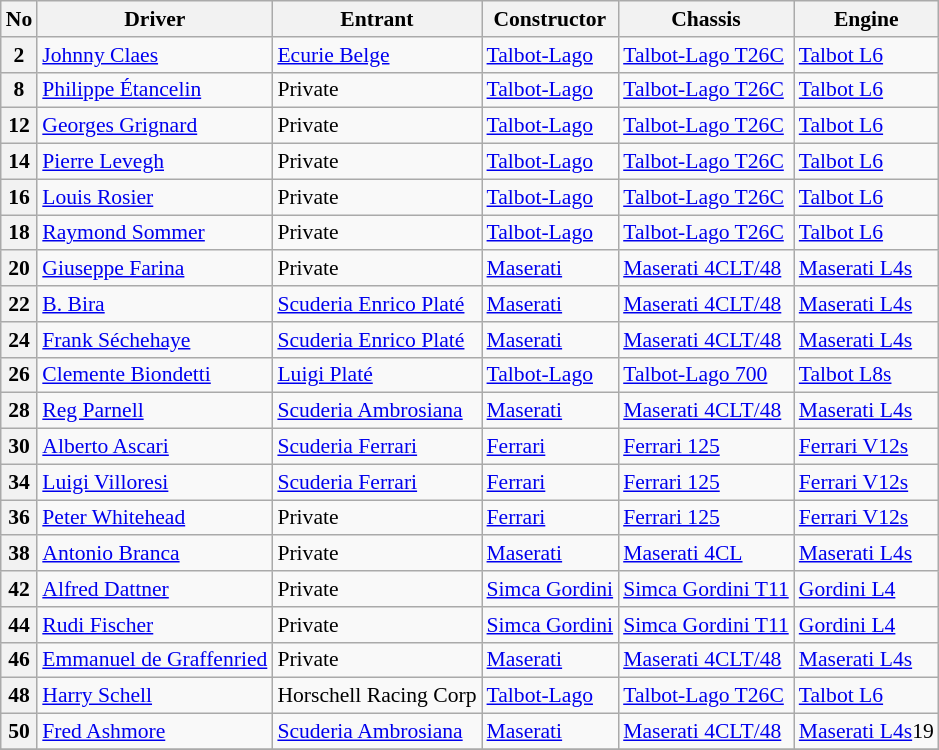<table class="wikitable" style="font-size: 90%;">
<tr>
<th>No</th>
<th>Driver</th>
<th>Entrant</th>
<th>Constructor</th>
<th>Chassis</th>
<th>Engine</th>
</tr>
<tr>
<th>2</th>
<td> <a href='#'>Johnny Claes</a></td>
<td><a href='#'>Ecurie Belge</a></td>
<td><a href='#'>Talbot-Lago</a></td>
<td><a href='#'>Talbot-Lago T26C</a></td>
<td><a href='#'>Talbot L6</a></td>
</tr>
<tr>
<th>8</th>
<td> <a href='#'>Philippe Étancelin</a></td>
<td>Private</td>
<td><a href='#'>Talbot-Lago</a></td>
<td><a href='#'>Talbot-Lago T26C</a></td>
<td><a href='#'>Talbot L6</a></td>
</tr>
<tr>
<th>12</th>
<td> <a href='#'>Georges Grignard</a></td>
<td>Private</td>
<td><a href='#'>Talbot-Lago</a></td>
<td><a href='#'>Talbot-Lago T26C</a></td>
<td><a href='#'>Talbot L6</a></td>
</tr>
<tr>
<th>14</th>
<td> <a href='#'>Pierre Levegh</a></td>
<td>Private</td>
<td><a href='#'>Talbot-Lago</a></td>
<td><a href='#'>Talbot-Lago T26C</a></td>
<td><a href='#'>Talbot L6</a></td>
</tr>
<tr>
<th>16</th>
<td> <a href='#'>Louis Rosier</a></td>
<td>Private</td>
<td><a href='#'>Talbot-Lago</a></td>
<td><a href='#'>Talbot-Lago T26C</a></td>
<td><a href='#'>Talbot L6</a></td>
</tr>
<tr>
<th>18</th>
<td> <a href='#'>Raymond Sommer</a></td>
<td>Private</td>
<td><a href='#'>Talbot-Lago</a></td>
<td><a href='#'>Talbot-Lago T26C</a></td>
<td><a href='#'>Talbot L6</a></td>
</tr>
<tr>
<th>20</th>
<td> <a href='#'>Giuseppe Farina</a></td>
<td>Private</td>
<td><a href='#'>Maserati</a></td>
<td><a href='#'>Maserati 4CLT/48</a></td>
<td><a href='#'>Maserati L4s</a></td>
</tr>
<tr>
<th>22</th>
<td> <a href='#'>B. Bira</a></td>
<td><a href='#'>Scuderia Enrico Platé</a></td>
<td><a href='#'>Maserati</a></td>
<td><a href='#'>Maserati 4CLT/48</a></td>
<td><a href='#'>Maserati L4s</a></td>
</tr>
<tr>
<th>24</th>
<td> <a href='#'>Frank Séchehaye</a></td>
<td><a href='#'>Scuderia Enrico Platé</a></td>
<td><a href='#'>Maserati</a></td>
<td><a href='#'>Maserati 4CLT/48</a></td>
<td><a href='#'>Maserati L4s</a></td>
</tr>
<tr>
<th>26</th>
<td> <a href='#'>Clemente Biondetti</a></td>
<td><a href='#'>Luigi Platé</a></td>
<td><a href='#'>Talbot-Lago</a></td>
<td><a href='#'>Talbot-Lago 700</a></td>
<td><a href='#'>Talbot L8s</a></td>
</tr>
<tr>
<th>28</th>
<td> <a href='#'>Reg Parnell</a></td>
<td><a href='#'>Scuderia Ambrosiana</a></td>
<td><a href='#'>Maserati</a></td>
<td><a href='#'>Maserati 4CLT/48</a></td>
<td><a href='#'>Maserati L4s</a></td>
</tr>
<tr>
<th>30</th>
<td> <a href='#'>Alberto Ascari</a></td>
<td><a href='#'>Scuderia Ferrari</a></td>
<td><a href='#'>Ferrari</a></td>
<td><a href='#'>Ferrari 125</a></td>
<td><a href='#'>Ferrari V12s</a></td>
</tr>
<tr>
<th>34</th>
<td> <a href='#'>Luigi Villoresi</a></td>
<td><a href='#'>Scuderia Ferrari</a></td>
<td><a href='#'>Ferrari</a></td>
<td><a href='#'>Ferrari 125</a></td>
<td><a href='#'>Ferrari V12s</a></td>
</tr>
<tr>
<th>36</th>
<td> <a href='#'>Peter Whitehead</a></td>
<td>Private</td>
<td><a href='#'>Ferrari</a></td>
<td><a href='#'>Ferrari 125</a></td>
<td><a href='#'>Ferrari V12s</a></td>
</tr>
<tr>
<th>38</th>
<td> <a href='#'>Antonio Branca</a></td>
<td>Private</td>
<td><a href='#'>Maserati</a></td>
<td><a href='#'>Maserati 4CL</a></td>
<td><a href='#'>Maserati L4s</a></td>
</tr>
<tr>
<th>42</th>
<td> <a href='#'>Alfred Dattner</a></td>
<td>Private</td>
<td><a href='#'>Simca Gordini</a></td>
<td><a href='#'>Simca Gordini T11</a></td>
<td><a href='#'>Gordini L4</a></td>
</tr>
<tr>
<th>44</th>
<td> <a href='#'>Rudi Fischer</a></td>
<td>Private</td>
<td><a href='#'>Simca Gordini</a></td>
<td><a href='#'>Simca Gordini T11</a></td>
<td><a href='#'>Gordini L4</a></td>
</tr>
<tr>
<th>46</th>
<td> <a href='#'>Emmanuel de Graffenried</a></td>
<td>Private</td>
<td><a href='#'>Maserati</a></td>
<td><a href='#'>Maserati 4CLT/48</a></td>
<td><a href='#'>Maserati L4s</a></td>
</tr>
<tr>
<th>48</th>
<td> <a href='#'>Harry Schell</a></td>
<td>Horschell Racing Corp</td>
<td><a href='#'>Talbot-Lago</a></td>
<td><a href='#'>Talbot-Lago T26C</a></td>
<td><a href='#'>Talbot L6</a></td>
</tr>
<tr>
<th>50</th>
<td> <a href='#'>Fred Ashmore</a></td>
<td><a href='#'>Scuderia Ambrosiana</a></td>
<td><a href='#'>Maserati</a></td>
<td><a href='#'>Maserati 4CLT/48</a></td>
<td><a href='#'>Maserati L4s</a>19</td>
</tr>
<tr>
</tr>
</table>
